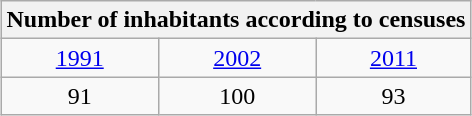<table class="wikitable" style="margin: 0.5em auto; text-align: center;">
<tr>
<th colspan="3">Number of inhabitants according to censuses</th>
</tr>
<tr>
<td><a href='#'>1991</a></td>
<td><a href='#'>2002</a></td>
<td><a href='#'>2011</a></td>
</tr>
<tr>
<td>91</td>
<td>100</td>
<td>93</td>
</tr>
</table>
